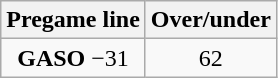<table class="wikitable">
<tr align="center">
<th style=>Pregame line</th>
<th style=>Over/under</th>
</tr>
<tr align="center">
<td><strong>GASO</strong> −31</td>
<td>62</td>
</tr>
</table>
